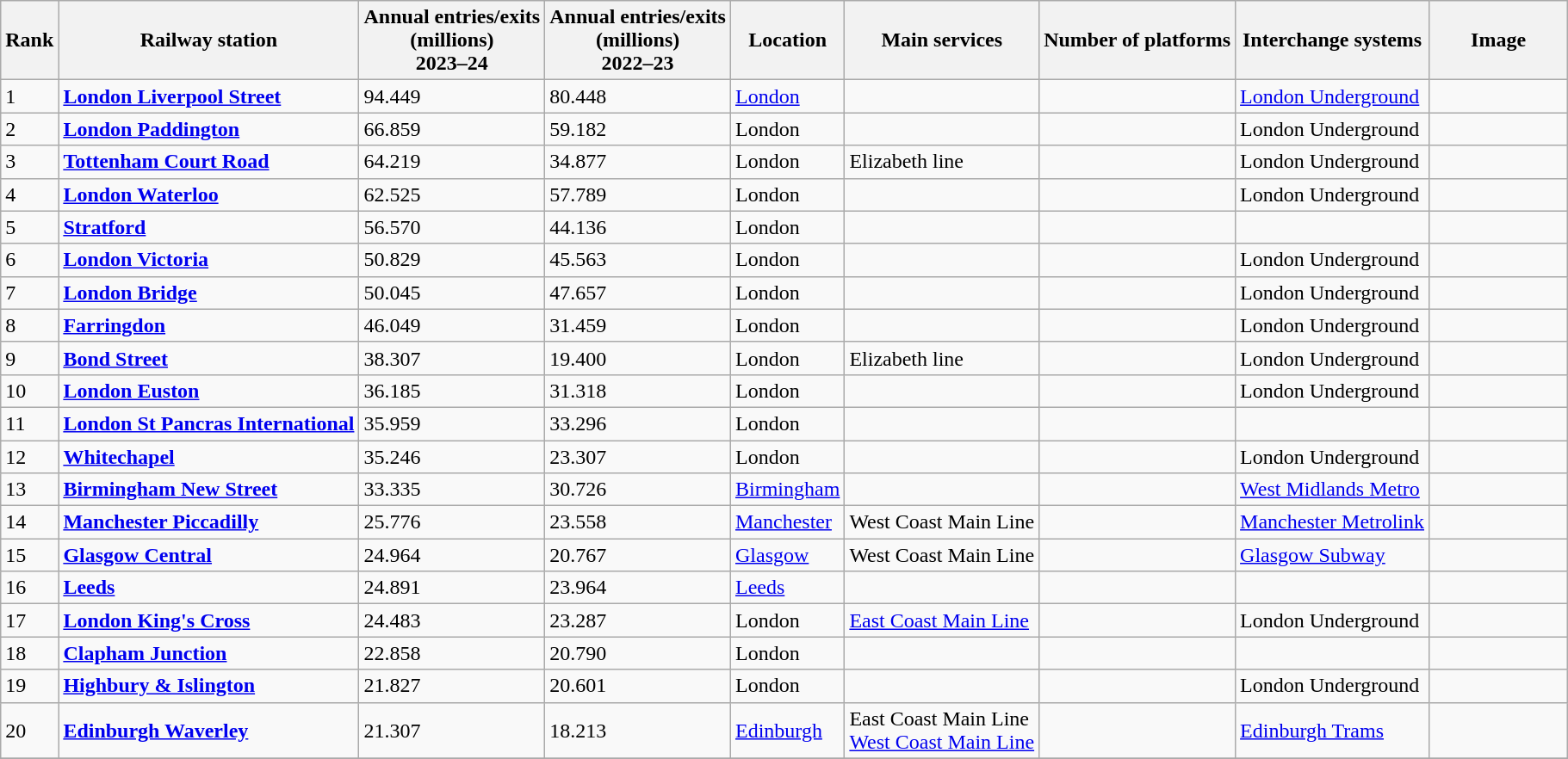<table class="wikitable sortable">
<tr>
<th>Rank</th>
<th>Railway station</th>
<th>Annual entries/exits<br>(millions)<br>2023–24</th>
<th>Annual entries/exits<br>(millions)<br>2022–23</th>
<th>Location</th>
<th>Main services</th>
<th>Number of platforms</th>
<th>Interchange systems</th>
<th style="width:100px;">Image</th>
</tr>
<tr>
<td>1</td>
<td><strong><a href='#'>London Liverpool Street</a></strong></td>
<td>94.449</td>
<td>80.448</td>
<td><a href='#'>London</a></td>
<td></td>
<td></td>
<td><a href='#'>London Underground</a></td>
<td></td>
</tr>
<tr>
<td>2</td>
<td><strong><a href='#'>London Paddington</a></strong></td>
<td>66.859</td>
<td>59.182</td>
<td>London</td>
<td></td>
<td></td>
<td>London Underground</td>
<td></td>
</tr>
<tr>
<td>3</td>
<td><strong><a href='#'>Tottenham Court Road</a></strong></td>
<td>64.219</td>
<td>34.877</td>
<td>London</td>
<td {{ubl>Elizabeth line</td>
<td></td>
<td>London Underground</td>
<td></td>
</tr>
<tr>
<td>4</td>
<td><strong><a href='#'>London Waterloo</a></strong></td>
<td>62.525</td>
<td>57.789</td>
<td>London</td>
<td></td>
<td></td>
<td>London Underground</td>
<td></td>
</tr>
<tr>
<td>5</td>
<td><strong><a href='#'>Stratford</a></strong></td>
<td>56.570</td>
<td>44.136</td>
<td>London</td>
<td></td>
<td></td>
<td></td>
<td></td>
</tr>
<tr>
<td>6</td>
<td><strong><a href='#'>London Victoria</a></strong></td>
<td>50.829</td>
<td>45.563</td>
<td>London</td>
<td></td>
<td></td>
<td>London Underground</td>
<td></td>
</tr>
<tr>
<td>7</td>
<td><strong><a href='#'>London Bridge</a></strong></td>
<td>50.045</td>
<td>47.657</td>
<td>London</td>
<td></td>
<td></td>
<td>London Underground</td>
<td></td>
</tr>
<tr>
<td>8</td>
<td><strong><a href='#'>Farringdon</a></strong></td>
<td>46.049</td>
<td>31.459</td>
<td>London</td>
<td></td>
<td></td>
<td>London Underground</td>
<td></td>
</tr>
<tr>
<td>9</td>
<td><strong><a href='#'>Bond Street</a></strong></td>
<td>38.307</td>
<td>19.400</td>
<td>London</td>
<td {{ubl>Elizabeth line</td>
<td></td>
<td>London Underground</td>
<td></td>
</tr>
<tr>
<td>10</td>
<td><strong><a href='#'>London Euston</a></strong></td>
<td>36.185</td>
<td>31.318</td>
<td>London</td>
<td></td>
<td></td>
<td>London Underground</td>
<td></td>
</tr>
<tr>
<td>11</td>
<td><strong><a href='#'>London St Pancras International</a></strong></td>
<td>35.959</td>
<td>33.296</td>
<td>London</td>
<td></td>
<td></td>
<td></td>
<td></td>
</tr>
<tr>
<td>12</td>
<td><strong><a href='#'>Whitechapel</a></strong></td>
<td>35.246</td>
<td>23.307</td>
<td>London</td>
<td></td>
<td></td>
<td>London Underground</td>
<td></td>
</tr>
<tr>
<td>13</td>
<td><strong><a href='#'>Birmingham New Street</a></strong></td>
<td>33.335</td>
<td>30.726</td>
<td><a href='#'>Birmingham</a></td>
<td></td>
<td></td>
<td><a href='#'>West Midlands Metro</a></td>
<td></td>
</tr>
<tr>
<td>14</td>
<td><strong><a href='#'>Manchester Piccadilly</a></strong></td>
<td>25.776</td>
<td>23.558</td>
<td><a href='#'>Manchester</a></td>
<td>West Coast Main Line</td>
<td></td>
<td><a href='#'>Manchester Metrolink</a></td>
<td></td>
</tr>
<tr>
<td>15</td>
<td><strong><a href='#'>Glasgow Central</a></strong></td>
<td>24.964</td>
<td>20.767</td>
<td><a href='#'>Glasgow</a></td>
<td>West Coast Main Line</td>
<td></td>
<td><a href='#'>Glasgow Subway</a></td>
<td></td>
</tr>
<tr>
<td>16</td>
<td><strong><a href='#'>Leeds</a></strong></td>
<td>24.891</td>
<td>23.964</td>
<td><a href='#'>Leeds</a></td>
<td></td>
<td></td>
<td></td>
<td></td>
</tr>
<tr>
<td>17</td>
<td><strong><a href='#'>London King's Cross</a></strong></td>
<td>24.483</td>
<td>23.287</td>
<td>London</td>
<td><a href='#'>East Coast Main Line</a></td>
<td></td>
<td>London Underground</td>
<td></td>
</tr>
<tr>
<td>18</td>
<td><strong><a href='#'>Clapham Junction</a></strong></td>
<td>22.858</td>
<td>20.790</td>
<td>London</td>
<td></td>
<td></td>
<td></td>
<td></td>
</tr>
<tr>
<td>19</td>
<td><strong><a href='#'>Highbury & Islington</a></strong></td>
<td>21.827</td>
<td>20.601</td>
<td>London</td>
<td></td>
<td></td>
<td>London Underground</td>
<td></td>
</tr>
<tr>
<td>20</td>
<td><strong><a href='#'>Edinburgh Waverley</a></strong></td>
<td>21.307</td>
<td>18.213</td>
<td><a href='#'>Edinburgh</a></td>
<td>East Coast Main Line<br><a href='#'>West Coast Main Line</a></td>
<td></td>
<td><a href='#'>Edinburgh Trams</a></td>
<td></td>
</tr>
<tr>
</tr>
</table>
